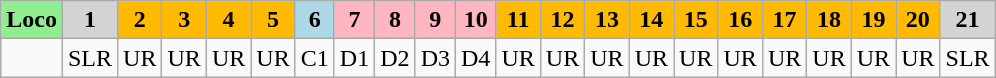<table class="wikitable plainrowheaders unsortable" style="text-align:center">
<tr>
<th style="background:lightgreen;">Loco</th>
<th style="background:lightgrey;">1</th>
<th style="background:#FFBA01;">2</th>
<th style="background:#FFBA01;">3</th>
<th style="background:#FFBA01;">4</th>
<th style="background:#FFBA01;">5</th>
<th style="background:lightblue;">6</th>
<th style="background:lightpink;">7</th>
<th style="background:lightpink;">8</th>
<th style="background:lightpink;">9</th>
<th style="background:lightpink;">10</th>
<th style="background:#FFBA01;">11</th>
<th style="background:#FFBA01;">12</th>
<th style="background:#FFBA01;">13</th>
<th style="background:#FFBA01;">14</th>
<th style="background:#FFBA01;">15</th>
<th style="background:#FFBA01;">16</th>
<th style="background:#FFBA01;">17</th>
<th style="background:#FFBA01;">18</th>
<th style="background:#FFBA01;">19</th>
<th style="background:#FFBA01;">20</th>
<th style="background:lightgrey;">21</th>
</tr>
<tr>
<td></td>
<td>SLR</td>
<td>UR</td>
<td>UR</td>
<td>UR</td>
<td>UR</td>
<td>C1</td>
<td>D1</td>
<td>D2</td>
<td>D3</td>
<td>D4</td>
<td>UR</td>
<td>UR</td>
<td>UR</td>
<td>UR</td>
<td>UR</td>
<td>UR</td>
<td>UR</td>
<td>UR</td>
<td>UR</td>
<td>UR</td>
<td>SLR</td>
</tr>
</table>
